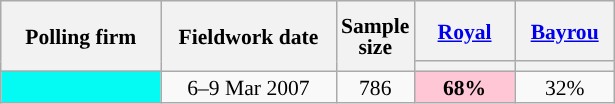<table class="wikitable sortable" style="text-align:center;font-size:90%;line-height:14px;">
<tr style="height:40px;">
<th style="width:100px;" rowspan="2">Polling firm</th>
<th style="width:110px;" rowspan="2">Fieldwork date</th>
<th style="width:35px;" rowspan="2">Sample<br>size</th>
<th class="unsortable" style="width:60px;"><a href='#'>Royal</a><br></th>
<th class="unsortable" style="width:60px;"><a href='#'>Bayrou</a><br></th>
</tr>
<tr>
<th style="background:"></th>
<th style="background:"></th>
</tr>
<tr>
<td style="background:#04FBF4;"></td>
<td data-sort-value="2007-03-09">6–9 Mar 2007</td>
<td>786</td>
<td style="background:#FFC6D5;"><strong>68%</strong></td>
<td>32%</td>
</tr>
</table>
